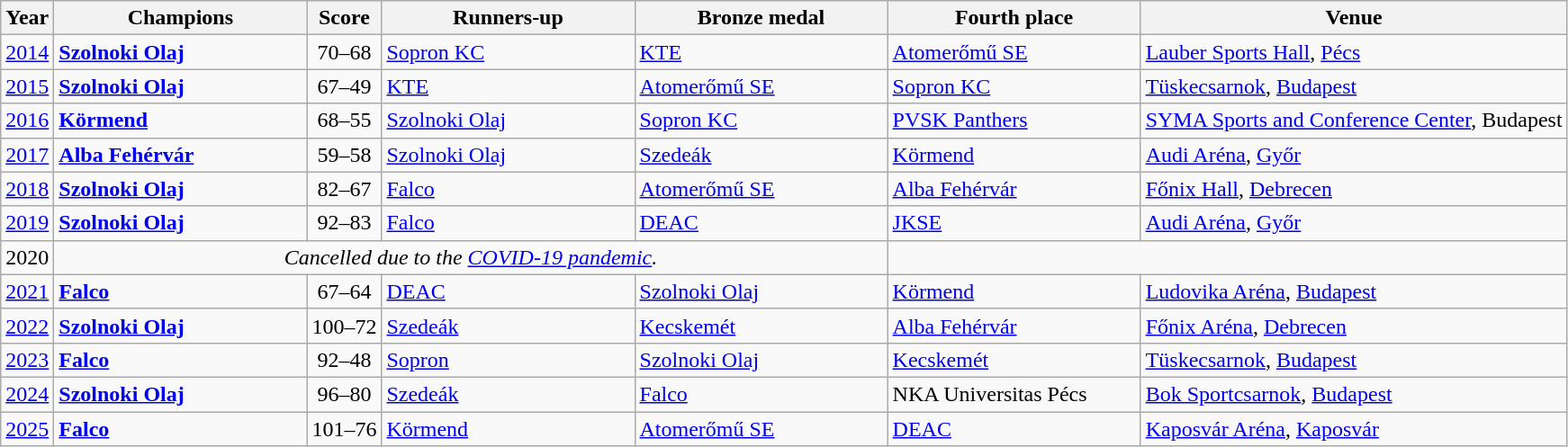<table class="wikitable sortable">
<tr>
<th>Year</th>
<th>Champions</th>
<th>Score</th>
<th>Runners-up</th>
<th>Bronze medal</th>
<th>Fourth place</th>
<th>Venue</th>
</tr>
<tr>
<td style="text-align:center"><a href='#'>2014</a></td>
<td width=180><strong> <a href='#'>Szolnoki Olaj</a></strong></td>
<td style="text-align:center">70–68</td>
<td width=180><a href='#'>Sopron KC</a></td>
<td width=180><a href='#'>KTE</a></td>
<td width=180><a href='#'>Atomerőmű SE</a></td>
<td><a href='#'>Lauber Sports Hall</a>, <a href='#'>Pécs</a></td>
</tr>
<tr>
<td style="text-align:center"><a href='#'>2015</a></td>
<td><strong> <a href='#'>Szolnoki Olaj</a></strong></td>
<td style="text-align:center">67–49</td>
<td><a href='#'>KTE</a></td>
<td><a href='#'>Atomerőmű SE</a></td>
<td><a href='#'>Sopron KC</a></td>
<td><a href='#'>Tüskecsarnok</a>, <a href='#'>Budapest</a></td>
</tr>
<tr>
<td style="text-align:center"><a href='#'>2016</a></td>
<td><strong><a href='#'>Körmend</a></strong></td>
<td style="text-align:center">68–55</td>
<td><a href='#'> Szolnoki Olaj</a></td>
<td><a href='#'>Sopron KC</a></td>
<td><a href='#'>PVSK Panthers</a></td>
<td><a href='#'>SYMA Sports and Conference Center</a>, Budapest</td>
</tr>
<tr>
<td style="text-align:center"><a href='#'>2017</a></td>
<td><strong><a href='#'>Alba Fehérvár</a></strong></td>
<td style="text-align:center">59–58</td>
<td><a href='#'> Szolnoki Olaj</a></td>
<td><a href='#'>Szedeák</a></td>
<td><a href='#'>Körmend</a></td>
<td><a href='#'>Audi Aréna</a>, <a href='#'>Győr</a></td>
</tr>
<tr>
<td style="text-align:center"><a href='#'>2018</a></td>
<td><strong><a href='#'>Szolnoki Olaj</a></strong></td>
<td style="text-align:center">82–67</td>
<td><a href='#'>Falco</a></td>
<td><a href='#'>Atomerőmű SE</a></td>
<td><a href='#'>Alba Fehérvár</a></td>
<td><a href='#'>Főnix Hall</a>, <a href='#'>Debrecen</a></td>
</tr>
<tr>
<td style="text-align:center"><a href='#'>2019</a></td>
<td><strong><a href='#'>Szolnoki Olaj</a></strong></td>
<td style="text-align:center">92–83</td>
<td><a href='#'>Falco</a></td>
<td><a href='#'>DEAC</a></td>
<td><a href='#'>JKSE</a></td>
<td><a href='#'>Audi Aréna</a>, <a href='#'>Győr</a></td>
</tr>
<tr>
<td style="text-align:center">2020</td>
<td colspan="4" style="text-align:center"><em>Cancelled due to the <a href='#'>COVID-19 pandemic</a>.</em></td>
</tr>
<tr>
<td style="text-align:center"><a href='#'>2021</a></td>
<td><strong><a href='#'>Falco</a></strong></td>
<td style="text-align:center">67–64</td>
<td><a href='#'>DEAC</a></td>
<td><a href='#'>Szolnoki Olaj</a></td>
<td><a href='#'>Körmend</a></td>
<td><a href='#'>Ludovika Aréna</a>, <a href='#'>Budapest</a></td>
</tr>
<tr>
<td style="text-align:center"><a href='#'>2022</a></td>
<td><strong><a href='#'>Szolnoki Olaj</a></strong></td>
<td style="text-align:center">100–72</td>
<td><a href='#'>Szedeák</a></td>
<td><a href='#'>Kecskemét</a></td>
<td><a href='#'>Alba Fehérvár</a></td>
<td><a href='#'>Főnix Aréna</a>, <a href='#'>Debrecen</a></td>
</tr>
<tr>
<td style="text-align:center"><a href='#'>2023</a></td>
<td><strong><a href='#'>Falco</a></strong></td>
<td style="text-align:center">92–48</td>
<td><a href='#'>Sopron</a></td>
<td><a href='#'>Szolnoki Olaj</a></td>
<td><a href='#'>Kecskemét</a></td>
<td><a href='#'>Tüskecsarnok</a>, <a href='#'>Budapest</a></td>
</tr>
<tr>
<td style="text-align:center"><a href='#'>2024</a></td>
<td><strong><a href='#'>Szolnoki Olaj</a></strong></td>
<td style="text-align:center">96–80</td>
<td><a href='#'>Szedeák</a></td>
<td><a href='#'>Falco</a></td>
<td>NKA Universitas Pécs</td>
<td><a href='#'>Bok Sportcsarnok</a>, <a href='#'>Budapest</a></td>
</tr>
<tr>
<td style="text-align:center"><a href='#'>2025</a></td>
<td><strong><a href='#'>Falco</a></strong></td>
<td style="text-align:center">101–76</td>
<td><a href='#'>Körmend</a></td>
<td><a href='#'>Atomerőmű SE</a></td>
<td><a href='#'>DEAC</a></td>
<td><a href='#'>Kaposvár Aréna</a>, <a href='#'>Kaposvár</a></td>
</tr>
</table>
